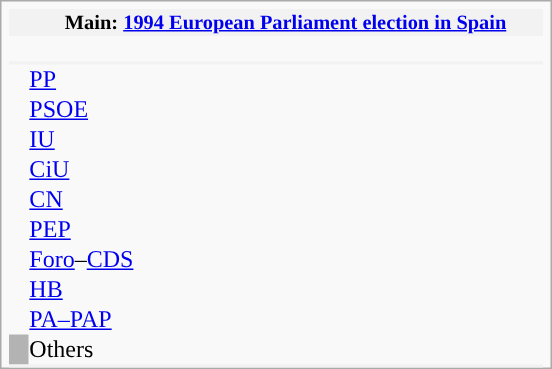<table class="infobox vcard" cellspacing="0" style="width:23.0em; padding:0.3em; padding-bottom:0em">
<tr>
<td style="background:#F2F2F2; vertical-align:middle; padding:0.4em;" width="30px"></td>
<th colspan="4" style="text-align:center; background:#F2F2F2; font-size:0.85em; width:100%; vertical-align:middle;">Main: <a href='#'>1994 European Parliament election in Spain</a></th>
</tr>
<tr>
<td colspan="5" style="text-align:center; font-size:0.85em; padding:0.5em 0em;">  </td>
</tr>
<tr>
<td colspan="5"></td>
</tr>
<tr>
<td colspan="5"></td>
</tr>
<tr>
<th colspan="2" style="background:#F2F2F2;"></th>
<th style="background:#F2F2F2;"></th>
<th style="background:#F2F2F2;"></th>
<th style="background:#F2F2F2;"></th>
</tr>
<tr>
<td style="background:"></td>
<td width="85px"><a href='#'>PP</a></td>
<td width="70px"></td>
<td width="45px"></td>
<td width="30px"></td>
</tr>
<tr>
<td style="background:"></td>
<td><a href='#'>PSOE</a></td>
<td></td>
<td></td>
<td></td>
</tr>
<tr>
<td style="background:"></td>
<td><a href='#'>IU</a></td>
<td></td>
<td></td>
<td></td>
</tr>
<tr>
<td style="background:"></td>
<td><a href='#'>CiU</a></td>
<td></td>
<td></td>
<td></td>
</tr>
<tr>
<td style="background:"></td>
<td><a href='#'>CN</a></td>
<td></td>
<td></td>
<td></td>
</tr>
<tr>
<td style="background:"></td>
<td><a href='#'>PEP</a></td>
<td></td>
<td></td>
<td></td>
</tr>
<tr>
<td style="background:"></td>
<td><a href='#'>Foro</a>–<a href='#'>CDS</a></td>
<td></td>
<td></td>
<td></td>
</tr>
<tr>
<td style="background:"></td>
<td><a href='#'>HB</a></td>
<td></td>
<td></td>
<td></td>
</tr>
<tr>
<td style="background:"></td>
<td><a href='#'>PA–PAP</a></td>
<td></td>
<td></td>
<td></td>
</tr>
<tr>
<td style="background:#B3B3B3;"></td>
<td>Others</td>
<td></td>
<td></td>
<td></td>
</tr>
<tr>
<th colspan="2" style="background:#F2F2F2;"></th>
<th style="background:#F2F2F2;"></th>
<th style="background:#F2F2F2;"></th>
<th style="background:#F2F2F2;"></th>
</tr>
</table>
